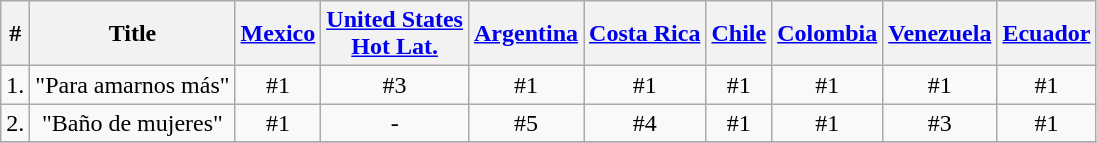<table class="wikitable">
<tr>
<th>#</th>
<th>Title</th>
<th><a href='#'>Mexico</a></th>
<th><a href='#'>United States</a><br><a href='#'>Hot Lat.</a></th>
<th><a href='#'>Argentina</a></th>
<th><a href='#'>Costa Rica</a></th>
<th><a href='#'>Chile</a></th>
<th><a href='#'>Colombia</a></th>
<th><a href='#'>Venezuela</a></th>
<th><a href='#'>Ecuador</a></th>
</tr>
<tr>
<td>1.</td>
<td align="center">"Para amarnos más"</td>
<td align="center">#1</td>
<td align="center">#3 <small></small></td>
<td align="center">#1</td>
<td align="center">#1</td>
<td align="center">#1</td>
<td align="center">#1</td>
<td align="center">#1</td>
<td align="center">#1</td>
</tr>
<tr>
<td>2.</td>
<td align="center">"Baño de mujeres"</td>
<td align="center">#1</td>
<td align="center">-</td>
<td align="center">#5</td>
<td align="center">#4</td>
<td align="center">#1</td>
<td align="center">#1</td>
<td align="center">#3</td>
<td align="center">#1</td>
</tr>
<tr>
</tr>
</table>
